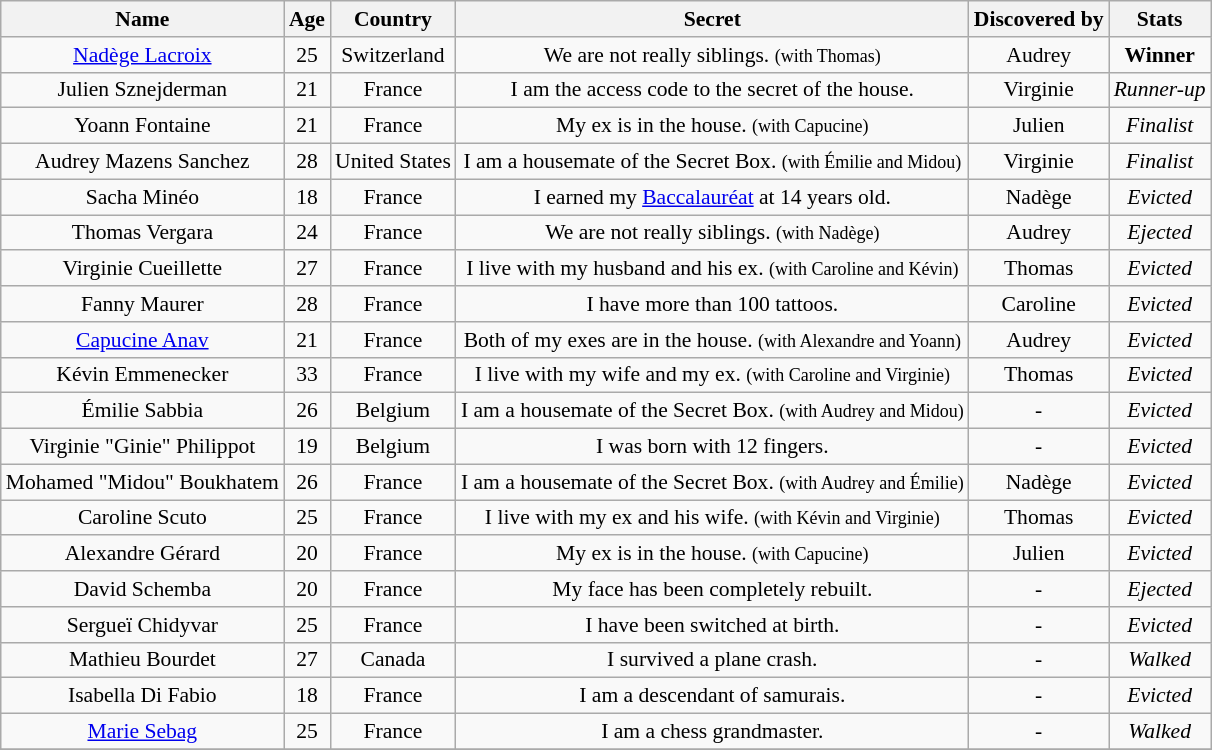<table class="wikitable sortable centre" style="text-align:center;font-size:90%;">
<tr>
<th>Name</th>
<th>Age</th>
<th>Country</th>
<th>Secret</th>
<th>Discovered by</th>
<th>Stats</th>
</tr>
<tr>
<td><a href='#'>Nadège Lacroix</a></td>
<td>25</td>
<td>Switzerland</td>
<td>We are not really siblings. <small>(with Thomas)</small></td>
<td>Audrey</td>
<td><strong>Winner</strong></td>
</tr>
<tr>
<td>Julien Sznejderman</td>
<td>21</td>
<td>France</td>
<td>I am the access code to the secret of the house.</td>
<td>Virginie</td>
<td><em>Runner-up</em></td>
</tr>
<tr>
<td>Yoann Fontaine</td>
<td>21</td>
<td>France</td>
<td>My ex is in the house.  <small>(with Capucine)</small></td>
<td>Julien</td>
<td><em>Finalist</em></td>
</tr>
<tr>
<td>Audrey Mazens Sanchez</td>
<td>28</td>
<td>United States</td>
<td>I am a housemate of the Secret Box. <small>(with Émilie and Midou)</small></td>
<td>Virginie</td>
<td><em>Finalist</em></td>
</tr>
<tr>
<td>Sacha Minéo</td>
<td>18</td>
<td>France</td>
<td>I earned my <a href='#'>Baccalauréat</a> at 14 years old.</td>
<td>Nadège</td>
<td><em>Evicted</em></td>
</tr>
<tr>
<td>Thomas Vergara</td>
<td>24</td>
<td>France</td>
<td>We are not really siblings. <small>(with Nadège)</small></td>
<td>Audrey</td>
<td><em>Ejected</em></td>
</tr>
<tr>
<td>Virginie Cueillette</td>
<td>27</td>
<td>France</td>
<td>I live with my husband and his ex. <small>(with Caroline and Kévin)</small></td>
<td>Thomas</td>
<td><em>Evicted</em></td>
</tr>
<tr>
<td>Fanny Maurer</td>
<td>28</td>
<td>France</td>
<td>I have more than 100 tattoos.</td>
<td>Caroline</td>
<td><em>Evicted</em></td>
</tr>
<tr>
<td><a href='#'>Capucine Anav</a></td>
<td>21</td>
<td>France</td>
<td>Both of my exes are in the house. <small>(with Alexandre and Yoann)</small></td>
<td>Audrey</td>
<td><em>Evicted</em></td>
</tr>
<tr>
<td>Kévin Emmenecker</td>
<td>33</td>
<td>France</td>
<td>I live with my wife and my ex. <small>(with Caroline and Virginie)</small></td>
<td>Thomas</td>
<td><em>Evicted</em></td>
</tr>
<tr>
<td>Émilie Sabbia</td>
<td>26</td>
<td>Belgium</td>
<td>I am a housemate of the Secret Box. <small>(with Audrey and Midou)</small></td>
<td>-</td>
<td><em>Evicted</em></td>
</tr>
<tr>
<td>Virginie "Ginie" Philippot</td>
<td>19</td>
<td>Belgium</td>
<td>I was born with 12 fingers.</td>
<td>-</td>
<td><em>Evicted</em></td>
</tr>
<tr>
<td>Mohamed "Midou" Boukhatem</td>
<td>26</td>
<td>France</td>
<td>I am a housemate of the Secret Box. <small>(with Audrey and Émilie)</small></td>
<td>Nadège</td>
<td><em>Evicted</em></td>
</tr>
<tr>
<td>Caroline Scuto</td>
<td>25</td>
<td>France</td>
<td>I live with my ex and his wife. <small>(with Kévin and Virginie)</small></td>
<td>Thomas</td>
<td><em>Evicted</em></td>
</tr>
<tr>
<td>Alexandre Gérard</td>
<td>20</td>
<td>France</td>
<td>My ex is in the house. <small>(with Capucine)</small></td>
<td>Julien</td>
<td><em>Evicted</em></td>
</tr>
<tr>
<td>David Schemba</td>
<td>20</td>
<td>France</td>
<td>My face has been completely rebuilt.</td>
<td>-</td>
<td><em>Ejected</em></td>
</tr>
<tr>
<td>Sergueï Chidyvar</td>
<td>25</td>
<td>France</td>
<td>I have been switched at birth.</td>
<td>-</td>
<td><em>Evicted</em></td>
</tr>
<tr>
<td>Mathieu Bourdet</td>
<td>27</td>
<td>Canada</td>
<td>I survived a plane crash.</td>
<td>-</td>
<td><em>Walked</em></td>
</tr>
<tr>
<td>Isabella Di Fabio</td>
<td>18</td>
<td>France</td>
<td>I am a descendant of samurais.</td>
<td>-</td>
<td><em>Evicted</em></td>
</tr>
<tr>
<td><a href='#'>Marie Sebag</a></td>
<td>25</td>
<td>France</td>
<td>I am a chess grandmaster.</td>
<td>-</td>
<td><em>Walked</em></td>
</tr>
<tr>
</tr>
</table>
